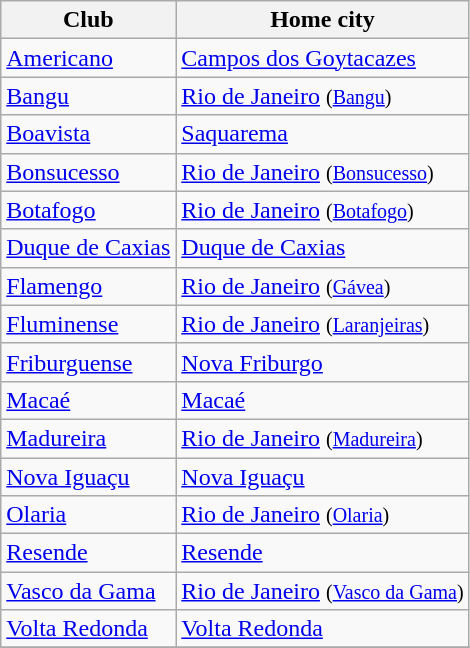<table class="wikitable sortable">
<tr>
<th>Club</th>
<th>Home city</th>
</tr>
<tr>
<td><a href='#'>Americano</a></td>
<td><a href='#'>Campos dos Goytacazes</a></td>
</tr>
<tr>
<td><a href='#'>Bangu</a></td>
<td><a href='#'>Rio de Janeiro</a> <small>(<a href='#'>Bangu</a>)</small></td>
</tr>
<tr>
<td><a href='#'>Boavista</a></td>
<td><a href='#'>Saquarema</a></td>
</tr>
<tr>
<td><a href='#'>Bonsucesso</a></td>
<td><a href='#'>Rio de Janeiro</a> <small>(<a href='#'>Bonsucesso</a>)</small></td>
</tr>
<tr>
<td><a href='#'>Botafogo</a></td>
<td><a href='#'>Rio de Janeiro</a> <small>(<a href='#'>Botafogo</a>)</small></td>
</tr>
<tr>
<td><a href='#'>Duque de Caxias</a></td>
<td><a href='#'>Duque de Caxias</a></td>
</tr>
<tr>
<td><a href='#'>Flamengo</a></td>
<td><a href='#'>Rio de Janeiro</a> <small>(<a href='#'>Gávea</a>)</small></td>
</tr>
<tr>
<td><a href='#'>Fluminense</a></td>
<td><a href='#'>Rio de Janeiro</a> <small>(<a href='#'>Laranjeiras</a>)</small></td>
</tr>
<tr>
<td><a href='#'>Friburguense</a></td>
<td><a href='#'>Nova Friburgo</a></td>
</tr>
<tr>
<td><a href='#'>Macaé</a></td>
<td><a href='#'>Macaé</a></td>
</tr>
<tr>
<td><a href='#'>Madureira</a></td>
<td><a href='#'>Rio de Janeiro</a> <small>(<a href='#'>Madureira</a>)</small></td>
</tr>
<tr>
<td><a href='#'>Nova Iguaçu</a></td>
<td><a href='#'>Nova Iguaçu</a></td>
</tr>
<tr>
<td><a href='#'>Olaria</a></td>
<td><a href='#'>Rio de Janeiro</a> <small>(<a href='#'>Olaria</a>)</small></td>
</tr>
<tr>
<td><a href='#'>Resende</a></td>
<td><a href='#'>Resende</a></td>
</tr>
<tr>
<td><a href='#'>Vasco da Gama</a></td>
<td><a href='#'>Rio de Janeiro</a> <small>(<a href='#'>Vasco da Gama</a>)</small></td>
</tr>
<tr>
<td><a href='#'>Volta Redonda</a></td>
<td><a href='#'>Volta Redonda</a></td>
</tr>
<tr>
</tr>
</table>
